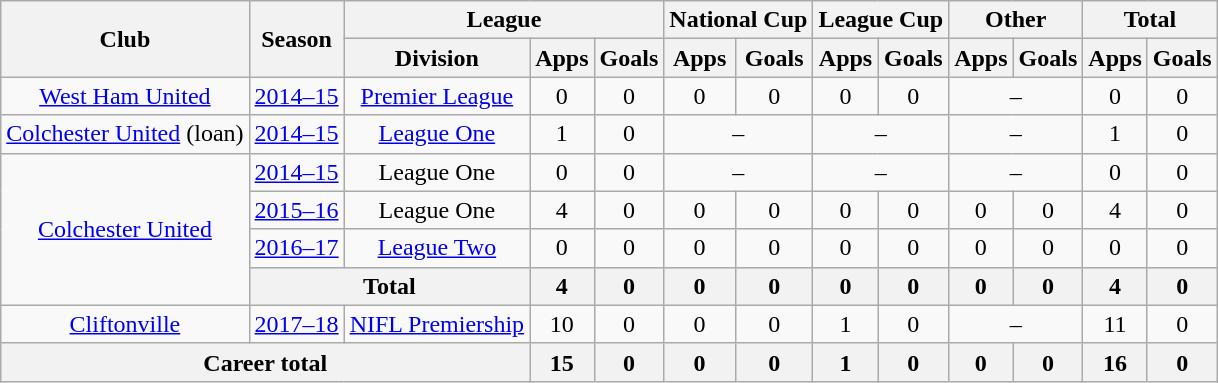<table class="wikitable" style="text-align: center;">
<tr>
<th rowspan="2">Club</th>
<th rowspan="2">Season</th>
<th colspan="3">League</th>
<th colspan="2">National Cup</th>
<th colspan="2">League Cup</th>
<th colspan="2">Other</th>
<th colspan="2">Total</th>
</tr>
<tr>
<th>Division</th>
<th>Apps</th>
<th>Goals</th>
<th>Apps</th>
<th>Goals</th>
<th>Apps</th>
<th>Goals</th>
<th>Apps</th>
<th>Goals</th>
<th>Apps</th>
<th>Goals</th>
</tr>
<tr>
<td><a href='#'>West Ham United</a></td>
<td><a href='#'>2014–15</a></td>
<td><a href='#'>Premier League</a></td>
<td>0</td>
<td>0</td>
<td>0</td>
<td>0</td>
<td>0</td>
<td>0</td>
<td colspan="2">–</td>
<td>0</td>
<td>0</td>
</tr>
<tr>
<td><a href='#'>Colchester United</a> (loan)</td>
<td><a href='#'>2014–15</a></td>
<td><a href='#'>League One</a></td>
<td>1</td>
<td>0</td>
<td colspan="2">–</td>
<td colspan="2">–</td>
<td colspan="2">–</td>
<td>1</td>
<td>0</td>
</tr>
<tr>
<td rowspan="4"><a href='#'>Colchester United</a></td>
<td><a href='#'>2014–15</a></td>
<td>League One</td>
<td>0</td>
<td>0</td>
<td colspan="2">–</td>
<td colspan="2">–</td>
<td colspan="2">–</td>
<td>0</td>
<td>0</td>
</tr>
<tr>
<td><a href='#'>2015–16</a></td>
<td>League One</td>
<td>4</td>
<td>0</td>
<td>0</td>
<td>0</td>
<td>0</td>
<td>0</td>
<td>0</td>
<td>0</td>
<td>4</td>
<td>0</td>
</tr>
<tr>
<td><a href='#'>2016–17</a></td>
<td><a href='#'>League Two</a></td>
<td>0</td>
<td>0</td>
<td>0</td>
<td>0</td>
<td>0</td>
<td>0</td>
<td>0</td>
<td>0</td>
<td>0</td>
<td>0</td>
</tr>
<tr>
<th colspan="2">Total</th>
<th>4</th>
<th>0</th>
<th>0</th>
<th>0</th>
<th>0</th>
<th>0</th>
<th>0</th>
<th>0</th>
<th>4</th>
<th>0</th>
</tr>
<tr>
<td><a href='#'>Cliftonville</a></td>
<td><a href='#'>2017–18</a></td>
<td><a href='#'>NIFL Premiership</a></td>
<td>10</td>
<td>0</td>
<td>0</td>
<td>0</td>
<td>1</td>
<td>0</td>
<td colspan="2">–</td>
<td>11</td>
<td>0</td>
</tr>
<tr>
<th colspan="3">Career total</th>
<th>15</th>
<th>0</th>
<th>0</th>
<th>0</th>
<th>1</th>
<th>0</th>
<th>0</th>
<th>0</th>
<th>16</th>
<th>0</th>
</tr>
</table>
